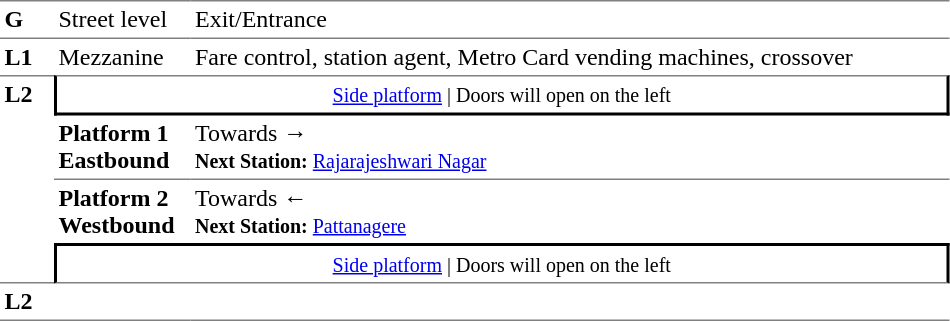<table table border=0 cellspacing=0 cellpadding=3>
<tr>
<td style="border-bottom:solid 1px gray;border-top:solid 1px gray;" width=30 valign=top><strong>G</strong></td>
<td style="border-top:solid 1px gray;border-bottom:solid 1px gray;" width=85 valign=top>Street level</td>
<td style="border-top:solid 1px gray;border-bottom:solid 1px gray;" width=500 valign=top>Exit/Entrance</td>
</tr>
<tr>
<td valign=top><strong>L1</strong></td>
<td valign=top>Mezzanine</td>
<td valign=top>Fare control, station agent, Metro Card vending machines, crossover<br></td>
</tr>
<tr>
<td style="border-top:solid 1px gray;border-bottom:solid 1px gray;" width=30 rowspan=4 valign=top><strong>L2</strong></td>
<td style="border-top:solid 1px gray;border-right:solid 2px black;border-left:solid 2px black;border-bottom:solid 2px black;text-align:center;" colspan=2><small><a href='#'>Side platform</a> | Doors will open on the left </small></td>
</tr>
<tr>
<td style="border-bottom:solid 1px gray;" width=85><span><strong>Platform 1</strong><br><strong>Eastbound</strong></span></td>
<td style="border-bottom:solid 1px gray;" width=500>Towards → <br><small><strong>Next Station:</strong> <a href='#'>Rajarajeshwari Nagar</a></small></td>
</tr>
<tr>
<td><span><strong>Platform 2</strong><br><strong>Westbound</strong></span></td>
<td>Towards ← <br><small><strong>Next Station:</strong> <a href='#'>Pattanagere</a></small></td>
</tr>
<tr>
<td style="border-top:solid 2px black;border-right:solid 2px black;border-left:solid 2px black;border-bottom:solid 1px gray;" colspan=2  align=center><small><a href='#'>Side platform</a> | Doors will open on the left </small></td>
</tr>
<tr>
<td style="border-bottom:solid 1px gray;" width=30 rowspan=2 valign=top><strong>L2</strong></td>
<td style="border-bottom:solid 1px gray;" width=85></td>
<td style="border-bottom:solid 1px gray;" width=500></td>
</tr>
<tr>
</tr>
</table>
